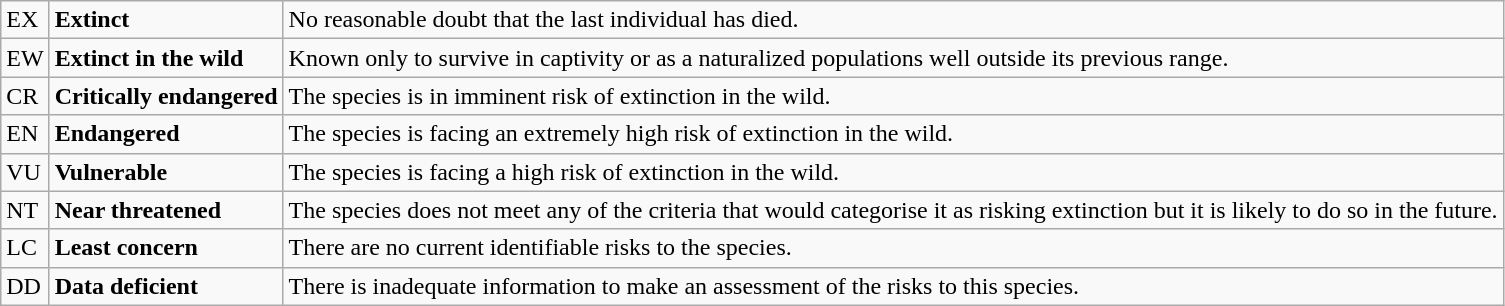<table class="wikitable" style="text-align:left">
<tr>
<td>EX</td>
<td><strong>Extinct</strong></td>
<td>No reasonable doubt that the last individual has died.</td>
</tr>
<tr>
<td>EW</td>
<td><strong>Extinct in the wild</strong></td>
<td>Known only to survive in captivity or as a naturalized populations well outside its previous range.</td>
</tr>
<tr>
<td>CR</td>
<td><strong>Critically endangered</strong></td>
<td>The species is in imminent risk of extinction in the wild.</td>
</tr>
<tr>
<td>EN</td>
<td><strong>Endangered</strong></td>
<td>The species is facing an extremely high risk of extinction in the wild.</td>
</tr>
<tr>
<td>VU</td>
<td><strong>Vulnerable</strong></td>
<td>The species is facing a high risk of extinction in the wild.</td>
</tr>
<tr>
<td>NT</td>
<td><strong>Near threatened</strong></td>
<td>The species does not meet any of the criteria that would categorise it as risking extinction but it is likely to do so in the future.</td>
</tr>
<tr>
<td>LC</td>
<td><strong>Least concern</strong></td>
<td>There are no current identifiable risks to the species.</td>
</tr>
<tr>
<td>DD</td>
<td><strong>Data deficient</strong></td>
<td>There is inadequate information to make an assessment of the risks to this species.</td>
</tr>
</table>
